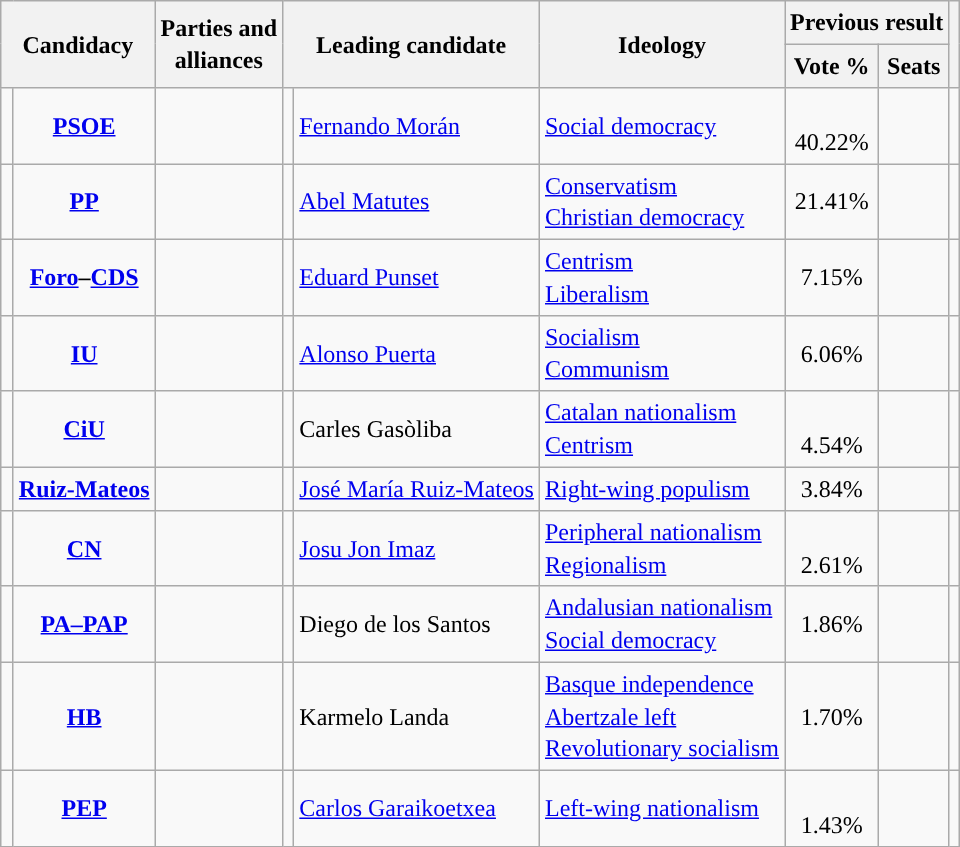<table class="wikitable" style="line-height:1.35em; text-align:left;">
<tr>
<th colspan="2" rowspan="2">Candidacy</th>
<th rowspan="2">Parties and<br>alliances</th>
<th colspan="2" rowspan="2">Leading candidate</th>
<th rowspan="2">Ideology</th>
<th colspan="2">Previous result</th>
<th rowspan="2"></th>
</tr>
<tr>
<th>Vote %</th>
<th>Seats</th>
</tr>
<tr>
<td width="1" style="color:inherit;background:"></td>
<td align="center"><strong><a href='#'>PSOE</a></strong></td>
<td></td>
<td></td>
<td><a href='#'>Fernando Morán</a></td>
<td><a href='#'>Social democracy</a></td>
<td align="center"><br>40.22%<br></td>
<td></td>
<td><br></td>
</tr>
<tr>
<td style="color:inherit;background:"></td>
<td align="center"><strong><a href='#'>PP</a></strong></td>
<td></td>
<td></td>
<td><a href='#'>Abel Matutes</a></td>
<td><a href='#'>Conservatism</a><br><a href='#'>Christian democracy</a></td>
<td align="center">21.41%</td>
<td></td>
<td></td>
</tr>
<tr>
<td style="color:inherit;background:"></td>
<td align="center"><strong><a href='#'>Foro</a>–<a href='#'>CDS</a></strong></td>
<td></td>
<td></td>
<td><a href='#'>Eduard Punset</a></td>
<td><a href='#'>Centrism</a><br><a href='#'>Liberalism</a></td>
<td align="center">7.15%</td>
<td></td>
<td></td>
</tr>
<tr>
<td style="color:inherit;background:"></td>
<td align="center"><strong><a href='#'>IU</a></strong></td>
<td></td>
<td></td>
<td><a href='#'>Alonso Puerta</a></td>
<td><a href='#'>Socialism</a><br><a href='#'>Communism</a></td>
<td align="center">6.06%</td>
<td></td>
<td></td>
</tr>
<tr>
<td style="color:inherit;background:"></td>
<td align="center"><strong><a href='#'>CiU</a></strong></td>
<td></td>
<td></td>
<td>Carles Gasòliba</td>
<td><a href='#'>Catalan nationalism</a><br><a href='#'>Centrism</a></td>
<td align="center"><br>4.54%<br></td>
<td></td>
<td></td>
</tr>
<tr>
<td style="color:inherit;background:"></td>
<td align="center"><strong><a href='#'>Ruiz-Mateos</a></strong></td>
<td></td>
<td></td>
<td><a href='#'>José María Ruiz-Mateos</a></td>
<td><a href='#'>Right-wing populism</a></td>
<td align="center">3.84%</td>
<td></td>
<td></td>
</tr>
<tr>
<td style="color:inherit;background:"></td>
<td align="center"><strong><a href='#'>CN</a></strong></td>
<td></td>
<td></td>
<td><a href='#'>Josu Jon Imaz</a></td>
<td><a href='#'>Peripheral nationalism</a><br><a href='#'>Regionalism</a></td>
<td align="center"><br>2.61%<br></td>
<td></td>
<td></td>
</tr>
<tr>
<td style="color:inherit;background:"></td>
<td align="center"><strong><a href='#'>PA–PAP</a></strong></td>
<td></td>
<td></td>
<td>Diego de los Santos</td>
<td><a href='#'>Andalusian nationalism</a><br><a href='#'>Social democracy</a></td>
<td align="center">1.86%</td>
<td></td>
<td></td>
</tr>
<tr>
<td style="color:inherit;background:"></td>
<td align="center"><strong><a href='#'>HB</a></strong></td>
<td></td>
<td></td>
<td>Karmelo Landa</td>
<td><a href='#'>Basque independence</a><br><a href='#'>Abertzale left</a><br><a href='#'>Revolutionary socialism</a></td>
<td align="center">1.70%</td>
<td></td>
<td></td>
</tr>
<tr>
<td style="color:inherit;background:"></td>
<td align="center"><strong><a href='#'>PEP</a></strong></td>
<td></td>
<td></td>
<td><a href='#'>Carlos Garaikoetxea</a></td>
<td><a href='#'>Left-wing nationalism</a></td>
<td align="center"><br>1.43%<br></td>
<td></td>
<td></td>
</tr>
</table>
